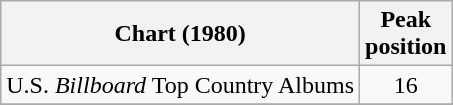<table class="wikitable">
<tr>
<th>Chart (1980)</th>
<th>Peak<br>position</th>
</tr>
<tr>
<td>U.S. <em>Billboard</em> Top Country Albums</td>
<td align="center">16</td>
</tr>
<tr>
</tr>
</table>
